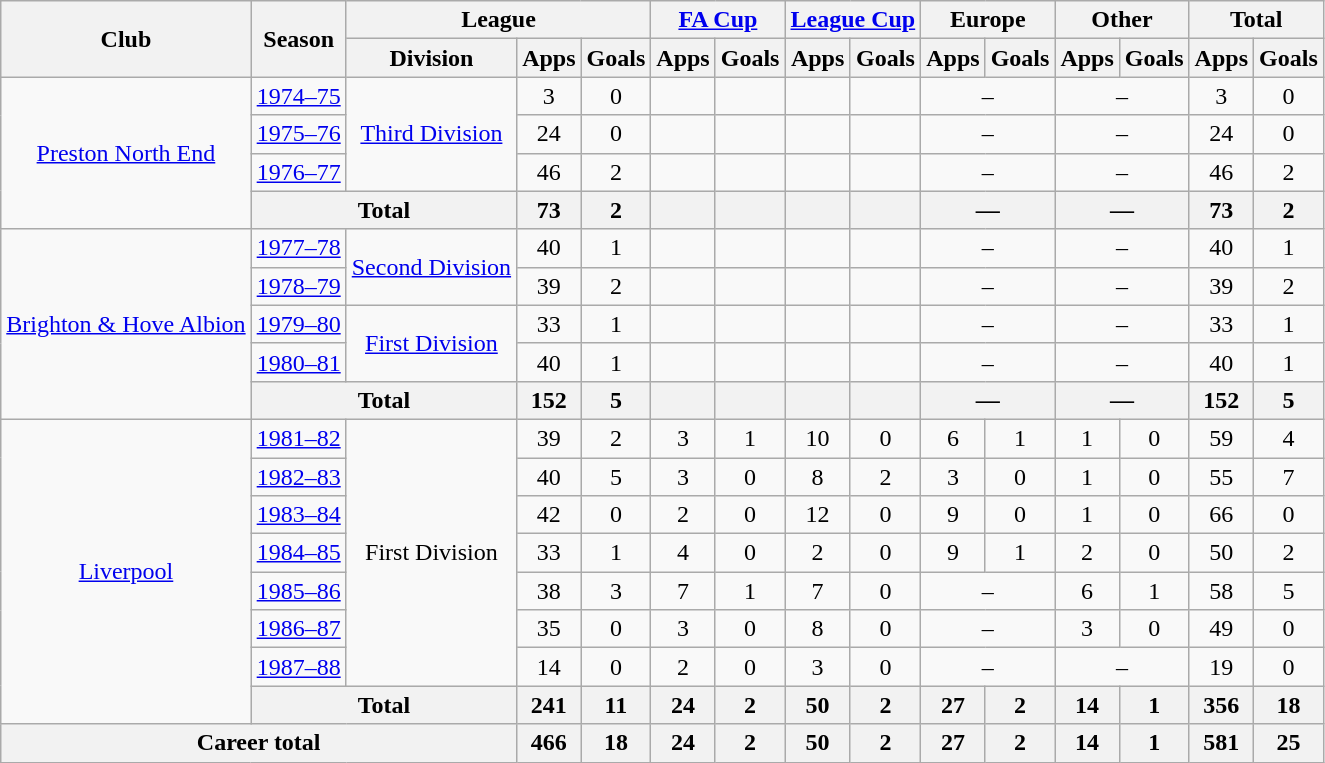<table class="wikitable" style="text-align:center">
<tr>
<th rowspan="2">Club</th>
<th rowspan="2">Season</th>
<th colspan="3">League</th>
<th colspan="2"><a href='#'>FA Cup</a></th>
<th colspan="2"><a href='#'>League Cup</a></th>
<th colspan="2">Europe</th>
<th colspan="2">Other</th>
<th colspan="2">Total</th>
</tr>
<tr>
<th>Division</th>
<th>Apps</th>
<th>Goals</th>
<th>Apps</th>
<th>Goals</th>
<th>Apps</th>
<th>Goals</th>
<th>Apps</th>
<th>Goals</th>
<th>Apps</th>
<th>Goals</th>
<th>Apps</th>
<th>Goals</th>
</tr>
<tr>
<td rowspan="4"><a href='#'>Preston North End</a></td>
<td><a href='#'>1974–75</a></td>
<td rowspan="3"><a href='#'>Third Division</a></td>
<td>3</td>
<td>0</td>
<td></td>
<td></td>
<td></td>
<td></td>
<td colspan="2">–</td>
<td colspan="2">–</td>
<td>3</td>
<td>0</td>
</tr>
<tr>
<td><a href='#'>1975–76</a></td>
<td>24</td>
<td>0</td>
<td></td>
<td></td>
<td></td>
<td></td>
<td colspan="2">–</td>
<td colspan="2">–</td>
<td>24</td>
<td>0</td>
</tr>
<tr>
<td><a href='#'>1976–77</a></td>
<td>46</td>
<td>2</td>
<td></td>
<td></td>
<td></td>
<td></td>
<td colspan="2">–</td>
<td colspan="2">–</td>
<td>46</td>
<td>2</td>
</tr>
<tr>
<th colspan="2">Total</th>
<th>73</th>
<th>2</th>
<th></th>
<th></th>
<th></th>
<th></th>
<th colspan="2">—</th>
<th colspan="2">—</th>
<th>73</th>
<th>2</th>
</tr>
<tr>
<td rowspan="5"><a href='#'>Brighton & Hove Albion</a></td>
<td><a href='#'>1977–78</a></td>
<td rowspan="2"><a href='#'>Second Division</a></td>
<td>40</td>
<td>1</td>
<td></td>
<td></td>
<td></td>
<td></td>
<td colspan="2">–</td>
<td colspan="2">–</td>
<td>40</td>
<td>1</td>
</tr>
<tr>
<td><a href='#'>1978–79</a></td>
<td>39</td>
<td>2</td>
<td></td>
<td></td>
<td></td>
<td></td>
<td colspan="2">–</td>
<td colspan="2">–</td>
<td>39</td>
<td>2</td>
</tr>
<tr>
<td><a href='#'>1979–80</a></td>
<td rowspan="2"><a href='#'>First Division</a></td>
<td>33</td>
<td>1</td>
<td></td>
<td></td>
<td></td>
<td></td>
<td colspan="2">–</td>
<td colspan="2">–</td>
<td>33</td>
<td>1</td>
</tr>
<tr>
<td><a href='#'>1980–81</a></td>
<td>40</td>
<td>1</td>
<td></td>
<td></td>
<td></td>
<td></td>
<td colspan="2">–</td>
<td colspan="2">–</td>
<td>40</td>
<td>1</td>
</tr>
<tr>
<th colspan="2">Total</th>
<th>152</th>
<th>5</th>
<th></th>
<th></th>
<th></th>
<th></th>
<th colspan="2">—</th>
<th colspan="2">—</th>
<th>152</th>
<th>5</th>
</tr>
<tr>
<td rowspan="8"><a href='#'>Liverpool</a></td>
<td><a href='#'>1981–82</a></td>
<td rowspan="7">First Division</td>
<td>39</td>
<td>2</td>
<td>3</td>
<td>1</td>
<td>10</td>
<td>0</td>
<td>6</td>
<td>1</td>
<td>1</td>
<td>0</td>
<td>59</td>
<td>4</td>
</tr>
<tr>
<td><a href='#'>1982–83</a></td>
<td>40</td>
<td>5</td>
<td>3</td>
<td>0</td>
<td>8</td>
<td>2</td>
<td>3</td>
<td>0</td>
<td>1</td>
<td>0</td>
<td>55</td>
<td>7</td>
</tr>
<tr>
<td><a href='#'>1983–84</a></td>
<td>42</td>
<td>0</td>
<td>2</td>
<td>0</td>
<td>12</td>
<td>0</td>
<td>9</td>
<td>0</td>
<td>1</td>
<td>0</td>
<td>66</td>
<td>0</td>
</tr>
<tr>
<td><a href='#'>1984–85</a></td>
<td>33</td>
<td>1</td>
<td>4</td>
<td>0</td>
<td>2</td>
<td>0</td>
<td>9</td>
<td>1</td>
<td>2</td>
<td>0</td>
<td>50</td>
<td>2</td>
</tr>
<tr>
<td><a href='#'>1985–86</a></td>
<td>38</td>
<td>3</td>
<td>7</td>
<td>1</td>
<td>7</td>
<td>0</td>
<td colspan="2">–</td>
<td>6</td>
<td>1</td>
<td>58</td>
<td>5</td>
</tr>
<tr>
<td><a href='#'>1986–87</a></td>
<td>35</td>
<td>0</td>
<td>3</td>
<td>0</td>
<td>8</td>
<td>0</td>
<td colspan="2">–</td>
<td>3</td>
<td>0</td>
<td>49</td>
<td>0</td>
</tr>
<tr>
<td><a href='#'>1987–88</a></td>
<td>14</td>
<td>0</td>
<td>2</td>
<td>0</td>
<td>3</td>
<td>0</td>
<td colspan="2">–</td>
<td colspan="2">–</td>
<td>19</td>
<td>0</td>
</tr>
<tr>
<th colspan="2">Total</th>
<th>241</th>
<th>11</th>
<th>24</th>
<th>2</th>
<th>50</th>
<th>2</th>
<th>27</th>
<th>2</th>
<th>14</th>
<th>1</th>
<th>356</th>
<th>18</th>
</tr>
<tr>
<th colspan="3">Career total</th>
<th>466</th>
<th>18</th>
<th>24</th>
<th>2</th>
<th>50</th>
<th>2</th>
<th>27</th>
<th>2</th>
<th>14</th>
<th>1</th>
<th>581</th>
<th>25</th>
</tr>
</table>
